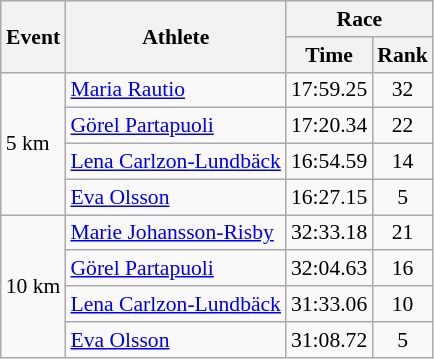<table class="wikitable" border="1" style="font-size:90%">
<tr>
<th rowspan=2>Event</th>
<th rowspan=2>Athlete</th>
<th colspan=2>Race</th>
</tr>
<tr>
<th>Time</th>
<th>Rank</th>
</tr>
<tr>
<td rowspan=4>5 km</td>
<td><a href='#'>Maria Rautio</a></td>
<td align=center>17:59.25</td>
<td align=center>32</td>
</tr>
<tr>
<td><a href='#'>Görel Partapuoli</a></td>
<td align=center>17:20.34</td>
<td align=center>22</td>
</tr>
<tr>
<td><a href='#'>Lena Carlzon-Lundbäck</a></td>
<td align=center>16:54.59</td>
<td align=center>14</td>
</tr>
<tr>
<td><a href='#'>Eva Olsson</a></td>
<td align=center>16:27.15</td>
<td align=center>5</td>
</tr>
<tr>
<td rowspan=4>10 km</td>
<td><a href='#'>Marie Johansson-Risby</a></td>
<td align=center>32:33.18</td>
<td align=center>21</td>
</tr>
<tr>
<td><a href='#'>Görel Partapuoli</a></td>
<td align=center>32:04.63</td>
<td align=center>16</td>
</tr>
<tr>
<td><a href='#'>Lena Carlzon-Lundbäck</a></td>
<td align=center>31:33.06</td>
<td align=center>10</td>
</tr>
<tr>
<td><a href='#'>Eva Olsson</a></td>
<td align=center>31:08.72</td>
<td align=center>5</td>
</tr>
</table>
